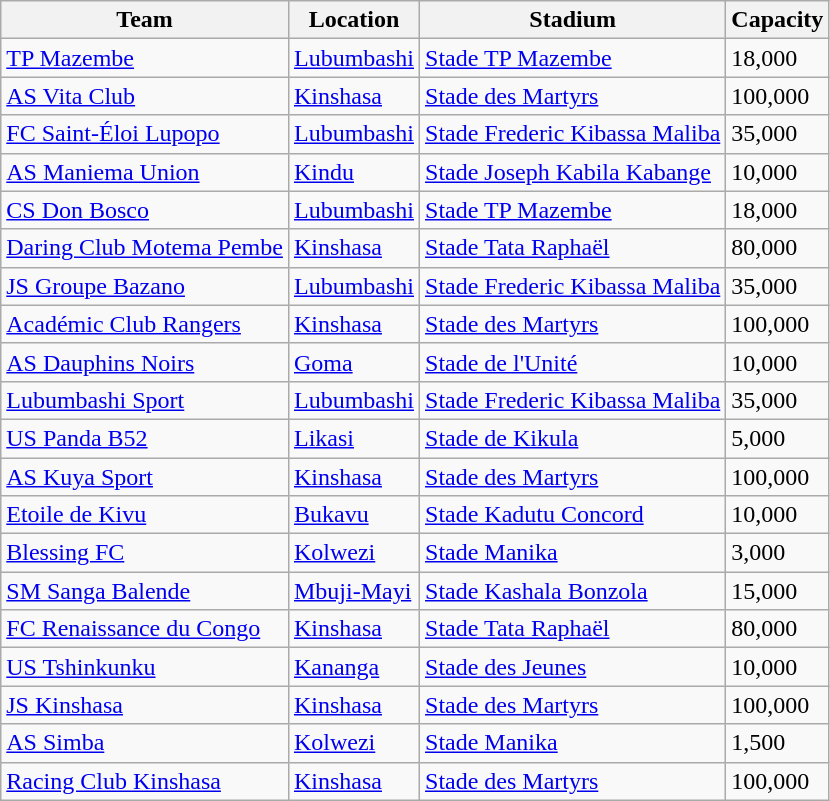<table class="wikitable sortable">
<tr>
<th>Team</th>
<th>Location</th>
<th>Stadium</th>
<th>Capacity</th>
</tr>
<tr>
<td><a href='#'>TP Mazembe</a></td>
<td><a href='#'>Lubumbashi</a></td>
<td><a href='#'>Stade TP Mazembe</a></td>
<td>18,000</td>
</tr>
<tr>
<td><a href='#'>AS Vita Club</a></td>
<td><a href='#'>Kinshasa</a></td>
<td><a href='#'>Stade des Martyrs</a></td>
<td>100,000</td>
</tr>
<tr>
<td><a href='#'>FC Saint-Éloi Lupopo</a></td>
<td><a href='#'>Lubumbashi</a></td>
<td><a href='#'>Stade Frederic Kibassa Maliba</a></td>
<td>35,000</td>
</tr>
<tr>
<td><a href='#'>AS Maniema Union</a></td>
<td><a href='#'>Kindu</a></td>
<td><a href='#'>Stade Joseph Kabila Kabange</a></td>
<td>10,000</td>
</tr>
<tr>
<td><a href='#'>CS Don Bosco</a></td>
<td><a href='#'>Lubumbashi</a></td>
<td><a href='#'>Stade TP Mazembe</a></td>
<td>18,000</td>
</tr>
<tr>
<td><a href='#'>Daring Club Motema Pembe</a></td>
<td><a href='#'>Kinshasa</a></td>
<td><a href='#'>Stade Tata Raphaël</a></td>
<td>80,000</td>
</tr>
<tr>
<td><a href='#'>JS Groupe Bazano</a></td>
<td><a href='#'>Lubumbashi</a></td>
<td><a href='#'>Stade Frederic Kibassa Maliba</a></td>
<td>35,000</td>
</tr>
<tr>
<td><a href='#'>Académic Club Rangers</a></td>
<td><a href='#'>Kinshasa</a></td>
<td><a href='#'>Stade des Martyrs</a></td>
<td>100,000</td>
</tr>
<tr>
<td><a href='#'>AS Dauphins Noirs</a></td>
<td><a href='#'>Goma</a></td>
<td><a href='#'>Stade de l'Unité</a></td>
<td>10,000</td>
</tr>
<tr>
<td><a href='#'>Lubumbashi Sport</a></td>
<td><a href='#'>Lubumbashi</a></td>
<td><a href='#'>Stade Frederic Kibassa Maliba</a></td>
<td>35,000</td>
</tr>
<tr>
<td><a href='#'>US Panda B52</a></td>
<td><a href='#'>Likasi</a></td>
<td><a href='#'>Stade de Kikula</a></td>
<td>5,000</td>
</tr>
<tr>
<td><a href='#'>AS Kuya Sport</a></td>
<td><a href='#'>Kinshasa</a></td>
<td><a href='#'>Stade des Martyrs</a></td>
<td>100,000</td>
</tr>
<tr>
<td><a href='#'>Etoile de Kivu</a></td>
<td><a href='#'>Bukavu</a></td>
<td><a href='#'>Stade Kadutu Concord</a></td>
<td>10,000</td>
</tr>
<tr>
<td><a href='#'>Blessing FC</a></td>
<td><a href='#'>Kolwezi</a></td>
<td><a href='#'>Stade Manika</a></td>
<td>3,000</td>
</tr>
<tr>
<td><a href='#'>SM Sanga Balende</a></td>
<td><a href='#'>Mbuji-Mayi</a></td>
<td><a href='#'>Stade Kashala Bonzola</a></td>
<td>15,000</td>
</tr>
<tr>
<td><a href='#'>FC Renaissance du Congo</a></td>
<td><a href='#'>Kinshasa</a></td>
<td><a href='#'>Stade Tata Raphaël</a></td>
<td>80,000</td>
</tr>
<tr>
<td><a href='#'>US Tshinkunku</a></td>
<td><a href='#'>Kananga</a></td>
<td><a href='#'>Stade des Jeunes</a></td>
<td>10,000</td>
</tr>
<tr>
<td><a href='#'>JS Kinshasa</a></td>
<td><a href='#'>Kinshasa</a></td>
<td><a href='#'>Stade des Martyrs</a></td>
<td>100,000</td>
</tr>
<tr>
<td><a href='#'>AS Simba</a></td>
<td><a href='#'>Kolwezi</a></td>
<td><a href='#'>Stade Manika</a></td>
<td>1,500</td>
</tr>
<tr>
<td><a href='#'>Racing Club Kinshasa</a></td>
<td><a href='#'>Kinshasa</a></td>
<td><a href='#'>Stade des Martyrs</a></td>
<td>100,000</td>
</tr>
</table>
